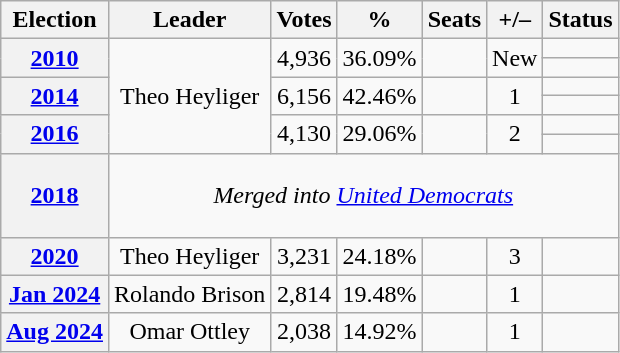<table class=wikitable style=text-align:center>
<tr>
<th>Election</th>
<th>Leader</th>
<th>Votes</th>
<th>%</th>
<th>Seats</th>
<th>+/–</th>
<th>Status</th>
</tr>
<tr>
<th rowspan=2><a href='#'>2010</a></th>
<td rowspan=6>Theo Heyliger</td>
<td rowspan=2>4,936</td>
<td rowspan=2>36.09%</td>
<td rowspan=2></td>
<td rowspan=2>New</td>
<td></td>
</tr>
<tr>
<td></td>
</tr>
<tr>
<th rowspan=2><a href='#'>2014</a></th>
<td rowspan=2>6,156</td>
<td rowspan=2>42.46%</td>
<td rowspan=2></td>
<td rowspan=2> 1</td>
<td></td>
</tr>
<tr>
<td></td>
</tr>
<tr>
<th rowspan=2><a href='#'>2016</a></th>
<td rowspan=2>4,130</td>
<td rowspan=2>29.06%</td>
<td rowspan=2></td>
<td rowspan=2> 2</td>
<td></td>
</tr>
<tr>
<td></td>
</tr>
<tr style=height:3.5em;>
<th><a href='#'>2018</a></th>
<td colspan=6><em>Merged into <a href='#'>United Democrats</a></em></td>
</tr>
<tr>
<th><a href='#'>2020</a></th>
<td>Theo Heyliger</td>
<td>3,231</td>
<td>24.18%</td>
<td></td>
<td> 3</td>
<td></td>
</tr>
<tr>
<th><a href='#'>Jan 2024</a></th>
<td>Rolando Brison</td>
<td>2,814</td>
<td>19.48%</td>
<td></td>
<td> 1</td>
<td></td>
</tr>
<tr>
<th><a href='#'>Aug 2024</a></th>
<td>Omar Ottley</td>
<td>2,038</td>
<td>14.92%</td>
<td></td>
<td> 1</td>
<td></td>
</tr>
</table>
